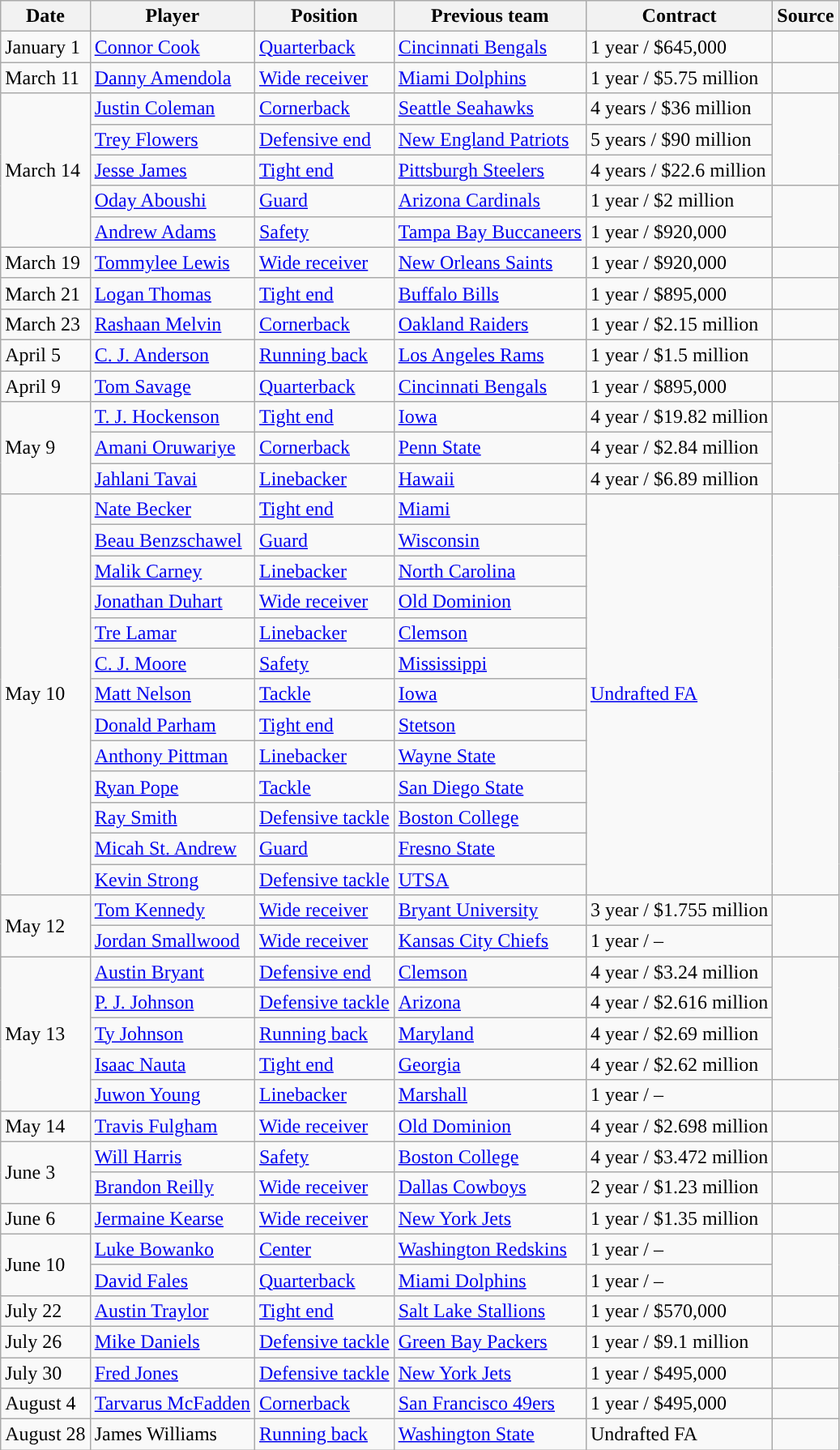<table class="wikitable">
<tr>
<th>Date</th>
<th>Player</th>
<th>Position</th>
<th>Previous team</th>
<th>Contract</th>
<th>Source</th>
</tr>
<tr>
<td>January 1</td>
<td><a href='#'>Connor Cook</a></td>
<td><a href='#'>Quarterback</a></td>
<td><a href='#'>Cincinnati Bengals</a></td>
<td>1 year / $645,000</td>
<td></td>
</tr>
<tr>
<td>March 11</td>
<td><a href='#'>Danny Amendola</a></td>
<td><a href='#'>Wide receiver</a></td>
<td><a href='#'>Miami Dolphins</a></td>
<td>1 year / $5.75 million</td>
<td></td>
</tr>
<tr>
<td rowspan="5">March 14</td>
<td><a href='#'>Justin Coleman</a></td>
<td><a href='#'>Cornerback</a></td>
<td><a href='#'>Seattle Seahawks</a></td>
<td>4 years / $36 million</td>
<td rowspan="3"></td>
</tr>
<tr>
<td><a href='#'>Trey Flowers</a></td>
<td><a href='#'>Defensive end</a></td>
<td><a href='#'>New England Patriots</a></td>
<td>5 years / $90 million</td>
</tr>
<tr>
<td><a href='#'>Jesse James</a></td>
<td><a href='#'>Tight end</a></td>
<td><a href='#'>Pittsburgh Steelers</a></td>
<td>4 years / $22.6 million</td>
</tr>
<tr>
<td><a href='#'>Oday Aboushi</a></td>
<td><a href='#'>Guard</a></td>
<td><a href='#'>Arizona Cardinals</a></td>
<td>1 year / $2 million</td>
<td rowspan="2"></td>
</tr>
<tr>
<td><a href='#'>Andrew Adams</a></td>
<td><a href='#'>Safety</a></td>
<td><a href='#'>Tampa Bay Buccaneers</a></td>
<td>1 year / $920,000</td>
</tr>
<tr>
<td>March 19</td>
<td><a href='#'>Tommylee Lewis</a></td>
<td><a href='#'>Wide receiver</a></td>
<td><a href='#'>New Orleans Saints</a></td>
<td>1 year / $920,000</td>
<td></td>
</tr>
<tr>
<td>March 21</td>
<td><a href='#'>Logan Thomas</a></td>
<td><a href='#'>Tight end</a></td>
<td><a href='#'>Buffalo Bills</a></td>
<td>1 year / $895,000</td>
<td></td>
</tr>
<tr>
<td>March 23</td>
<td><a href='#'>Rashaan Melvin</a></td>
<td><a href='#'>Cornerback</a></td>
<td><a href='#'>Oakland Raiders</a></td>
<td>1 year / $2.15 million</td>
<td></td>
</tr>
<tr>
<td>April 5</td>
<td><a href='#'>C. J. Anderson</a></td>
<td><a href='#'>Running back</a></td>
<td><a href='#'>Los Angeles Rams</a></td>
<td>1 year / $1.5 million</td>
<td></td>
</tr>
<tr>
<td>April 9</td>
<td><a href='#'>Tom Savage</a></td>
<td><a href='#'>Quarterback</a></td>
<td><a href='#'>Cincinnati Bengals</a></td>
<td>1 year / $895,000</td>
<td></td>
</tr>
<tr>
<td rowspan="3">May 9</td>
<td><a href='#'>T. J. Hockenson</a></td>
<td><a href='#'>Tight end</a></td>
<td><a href='#'>Iowa</a></td>
<td>4 year / $19.82 million</td>
<td rowspan="3"></td>
</tr>
<tr>
<td><a href='#'>Amani Oruwariye</a></td>
<td><a href='#'>Cornerback</a></td>
<td><a href='#'>Penn State</a></td>
<td>4 year / $2.84 million</td>
</tr>
<tr>
<td><a href='#'>Jahlani Tavai</a></td>
<td><a href='#'>Linebacker</a></td>
<td><a href='#'>Hawaii</a></td>
<td>4 year / $6.89 million</td>
</tr>
<tr>
<td rowspan="13">May 10</td>
<td><a href='#'>Nate Becker</a></td>
<td><a href='#'>Tight end</a></td>
<td><a href='#'>Miami</a></td>
<td rowspan="13"><a href='#'>Undrafted FA</a></td>
<td rowspan="13"></td>
</tr>
<tr>
<td><a href='#'>Beau Benzschawel</a></td>
<td><a href='#'>Guard</a></td>
<td><a href='#'>Wisconsin</a></td>
</tr>
<tr>
<td><a href='#'>Malik Carney</a></td>
<td><a href='#'>Linebacker</a></td>
<td><a href='#'>North Carolina</a></td>
</tr>
<tr>
<td><a href='#'>Jonathan Duhart</a></td>
<td><a href='#'>Wide receiver</a></td>
<td><a href='#'>Old Dominion</a></td>
</tr>
<tr>
<td><a href='#'>Tre Lamar</a></td>
<td><a href='#'>Linebacker</a></td>
<td><a href='#'>Clemson</a></td>
</tr>
<tr>
<td><a href='#'>C. J. Moore</a></td>
<td><a href='#'>Safety</a></td>
<td><a href='#'>Mississippi</a></td>
</tr>
<tr>
<td><a href='#'>Matt Nelson</a></td>
<td><a href='#'>Tackle</a></td>
<td><a href='#'>Iowa</a></td>
</tr>
<tr>
<td><a href='#'>Donald Parham</a></td>
<td><a href='#'>Tight end</a></td>
<td><a href='#'>Stetson</a></td>
</tr>
<tr>
<td><a href='#'>Anthony Pittman</a></td>
<td><a href='#'>Linebacker</a></td>
<td><a href='#'>Wayne State</a></td>
</tr>
<tr>
<td><a href='#'>Ryan Pope</a></td>
<td><a href='#'>Tackle</a></td>
<td><a href='#'>San Diego State</a></td>
</tr>
<tr>
<td><a href='#'>Ray Smith</a></td>
<td><a href='#'>Defensive tackle</a></td>
<td><a href='#'>Boston College</a></td>
</tr>
<tr>
<td><a href='#'>Micah St. Andrew</a></td>
<td><a href='#'>Guard</a></td>
<td><a href='#'>Fresno State</a></td>
</tr>
<tr>
<td><a href='#'>Kevin Strong</a></td>
<td><a href='#'>Defensive tackle</a></td>
<td><a href='#'>UTSA</a></td>
</tr>
<tr>
<td rowspan="2">May 12</td>
<td><a href='#'>Tom Kennedy</a></td>
<td><a href='#'>Wide receiver</a></td>
<td><a href='#'>Bryant University</a></td>
<td>3 year / $1.755 million</td>
<td rowspan="2"></td>
</tr>
<tr>
<td><a href='#'>Jordan Smallwood</a></td>
<td><a href='#'>Wide receiver</a></td>
<td><a href='#'>Kansas City Chiefs</a></td>
<td>1 year / –</td>
</tr>
<tr>
<td rowspan="5">May 13</td>
<td><a href='#'>Austin Bryant</a></td>
<td><a href='#'>Defensive end</a></td>
<td><a href='#'>Clemson</a></td>
<td>4 year / $3.24 million</td>
<td rowspan="4"></td>
</tr>
<tr>
<td><a href='#'>P. J. Johnson</a></td>
<td><a href='#'>Defensive tackle</a></td>
<td><a href='#'>Arizona</a></td>
<td>4 year / $2.616 million</td>
</tr>
<tr>
<td><a href='#'>Ty Johnson</a></td>
<td><a href='#'>Running back</a></td>
<td><a href='#'>Maryland</a></td>
<td>4 year / $2.69 million</td>
</tr>
<tr>
<td><a href='#'>Isaac Nauta</a></td>
<td><a href='#'>Tight end</a></td>
<td><a href='#'>Georgia</a></td>
<td>4 year / $2.62 million</td>
</tr>
<tr>
<td><a href='#'>Juwon Young</a></td>
<td><a href='#'>Linebacker</a></td>
<td><a href='#'>Marshall</a></td>
<td>1 year / –</td>
<td></td>
</tr>
<tr>
<td>May 14</td>
<td><a href='#'>Travis Fulgham</a></td>
<td><a href='#'>Wide receiver</a></td>
<td><a href='#'>Old Dominion</a></td>
<td>4 year / $2.698 million</td>
<td></td>
</tr>
<tr>
<td rowspan="2">June 3</td>
<td><a href='#'>Will Harris</a></td>
<td><a href='#'>Safety</a></td>
<td><a href='#'>Boston College</a></td>
<td>4 year / $3.472 million</td>
<td></td>
</tr>
<tr>
<td><a href='#'>Brandon Reilly</a></td>
<td><a href='#'>Wide receiver</a></td>
<td><a href='#'>Dallas Cowboys</a></td>
<td>2 year / $1.23 million</td>
<td></td>
</tr>
<tr>
<td>June 6</td>
<td><a href='#'>Jermaine Kearse</a></td>
<td><a href='#'>Wide receiver</a></td>
<td><a href='#'>New York Jets</a></td>
<td>1 year / $1.35 million</td>
<td></td>
</tr>
<tr>
<td rowspan="2">June 10</td>
<td><a href='#'>Luke Bowanko</a></td>
<td><a href='#'>Center</a></td>
<td><a href='#'>Washington Redskins</a></td>
<td>1 year / –</td>
<td rowspan="2"></td>
</tr>
<tr>
<td><a href='#'>David Fales</a></td>
<td><a href='#'>Quarterback</a></td>
<td><a href='#'>Miami Dolphins</a></td>
<td>1 year / –</td>
</tr>
<tr>
<td>July 22</td>
<td><a href='#'>Austin Traylor</a></td>
<td><a href='#'>Tight end</a></td>
<td><a href='#'>Salt Lake Stallions</a></td>
<td>1 year / $570,000</td>
<td></td>
</tr>
<tr>
<td>July 26</td>
<td><a href='#'>Mike Daniels</a></td>
<td><a href='#'>Defensive tackle</a></td>
<td><a href='#'>Green Bay Packers</a></td>
<td>1 year / $9.1 million</td>
<td></td>
</tr>
<tr>
<td>July 30</td>
<td><a href='#'>Fred Jones</a></td>
<td><a href='#'>Defensive tackle</a></td>
<td><a href='#'>New York Jets</a></td>
<td>1 year / $495,000</td>
<td></td>
</tr>
<tr>
<td>August 4</td>
<td><a href='#'>Tarvarus McFadden</a></td>
<td><a href='#'>Cornerback</a></td>
<td><a href='#'>San Francisco 49ers</a></td>
<td>1 year / $495,000</td>
<td></td>
</tr>
<tr>
<td>August 28</td>
<td>James Williams</td>
<td><a href='#'>Running back</a></td>
<td><a href='#'>Washington State</a></td>
<td>Undrafted FA</td>
<td></td>
</tr>
</table>
